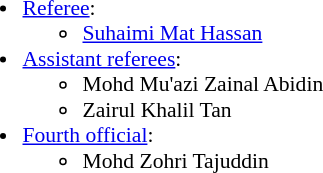<table style="width: 100%; font-size: 90%;">
<tr>
<td><br><ul><li><a href='#'>Referee</a>:<ul><li><a href='#'>Suhaimi Mat Hassan</a></li></ul></li><li><a href='#'>Assistant referees</a>:<ul><li>Mohd Mu'azi Zainal Abidin</li><li>Zairul Khalil Tan</li></ul></li><li><a href='#'>Fourth official</a>:<ul><li>Mohd Zohri Tajuddin</li></ul></li></ul></td>
<td style="width: 60%; vertical-align: top;"></td>
</tr>
</table>
